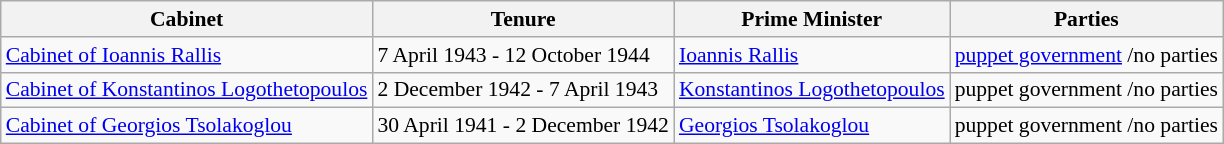<table class="wikitable" style="font-size: 90%;">
<tr>
<th>Cabinet</th>
<th>Tenure</th>
<th>Prime Minister</th>
<th>Parties</th>
</tr>
<tr>
<td><a href='#'>Cabinet of Ioannis Rallis</a></td>
<td>7 April 1943 - 12 October 1944</td>
<td><a href='#'>Ioannis Rallis</a></td>
<td><a href='#'>puppet government</a> /no parties</td>
</tr>
<tr>
<td><a href='#'>Cabinet of Konstantinos Logothetopoulos</a></td>
<td>2 December 1942 - 7 April 1943</td>
<td><a href='#'>Konstantinos Logothetopoulos</a></td>
<td>puppet government /no parties</td>
</tr>
<tr>
<td><a href='#'>Cabinet of Georgios Tsolakoglou</a></td>
<td>30 April 1941 - 2 December 1942</td>
<td><a href='#'>Georgios Tsolakoglou</a></td>
<td>puppet government /no parties</td>
</tr>
</table>
